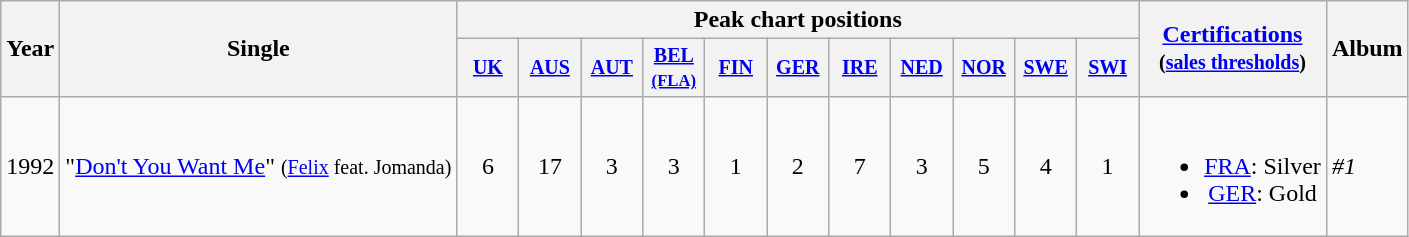<table class="wikitable" style="text-align:center;">
<tr>
<th rowspan="2">Year</th>
<th rowspan="2">Single</th>
<th colspan="11">Peak chart positions</th>
<th rowspan="2"><a href='#'>Certifications</a><br><small>(<a href='#'>sales thresholds</a>)</small></th>
<th rowspan="2">Album</th>
</tr>
<tr style="font-size:smaller;">
<th style="width:35px;"><a href='#'>UK</a><br></th>
<th style="width:35px;"><a href='#'>AUS</a><br></th>
<th style="width:35px;"><a href='#'>AUT</a><br></th>
<th style="width:35px;"><a href='#'>BEL<br><small>(FLA)</small></a><br></th>
<th style="width:35px;"><a href='#'>FIN</a><br></th>
<th style="width:35px;"><a href='#'>GER</a><br></th>
<th style="width:35px;"><a href='#'>IRE</a><br></th>
<th style="width:35px;"><a href='#'>NED</a><br></th>
<th style="width:35px;"><a href='#'>NOR</a><br></th>
<th style="width:35px;"><a href='#'>SWE</a><br></th>
<th style="width:35px;"><a href='#'>SWI</a><br></th>
</tr>
<tr>
<td>1992</td>
<td style="text-align:left;">"<a href='#'>Don't You Want Me</a>" <small>(<a href='#'>Felix</a> feat. Jomanda)</small></td>
<td>6</td>
<td>17</td>
<td>3</td>
<td>3</td>
<td>1</td>
<td>2</td>
<td>7</td>
<td>3</td>
<td>5</td>
<td>4</td>
<td>1</td>
<td><br><ul><li><a href='#'>FRA</a>: Silver</li><li><a href='#'>GER</a>: Gold</li></ul></td>
<td style="text-align:left;"><em>#1</em></td>
</tr>
</table>
